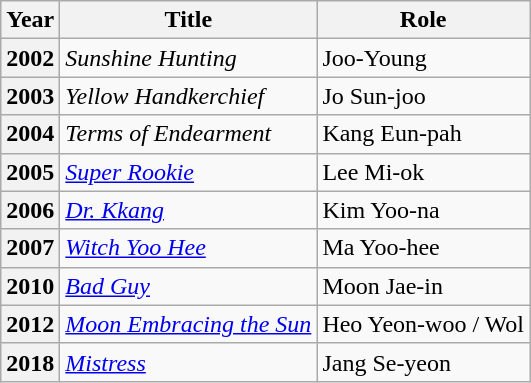<table class="wikitable plainrowheaders sortable">
<tr>
<th scope="col">Year</th>
<th scope="col">Title</th>
<th scope="col">Role</th>
</tr>
<tr>
<th scope="row">2002</th>
<td><em>Sunshine Hunting</em></td>
<td>Joo-Young</td>
</tr>
<tr>
<th scope="row">2003</th>
<td><em>Yellow Handkerchief</em></td>
<td>Jo Sun-joo</td>
</tr>
<tr>
<th scope="row">2004</th>
<td><em>Terms of Endearment</em></td>
<td>Kang Eun-pah</td>
</tr>
<tr>
<th scope="row">2005</th>
<td><em><a href='#'>Super Rookie</a></em></td>
<td>Lee Mi-ok</td>
</tr>
<tr>
<th scope="row">2006</th>
<td><em><a href='#'>Dr. Kkang</a></em></td>
<td>Kim Yoo-na</td>
</tr>
<tr>
<th scope="row">2007</th>
<td><em><a href='#'>Witch Yoo Hee</a></em></td>
<td>Ma Yoo-hee</td>
</tr>
<tr>
<th scope="row">2010</th>
<td><em><a href='#'>Bad Guy</a></em></td>
<td>Moon Jae-in</td>
</tr>
<tr>
<th scope="row">2012</th>
<td><em><a href='#'>Moon Embracing the Sun</a></em></td>
<td>Heo Yeon-woo / Wol</td>
</tr>
<tr>
<th scope="row">2018</th>
<td><em><a href='#'>Mistress</a></em></td>
<td>Jang Se-yeon</td>
</tr>
</table>
